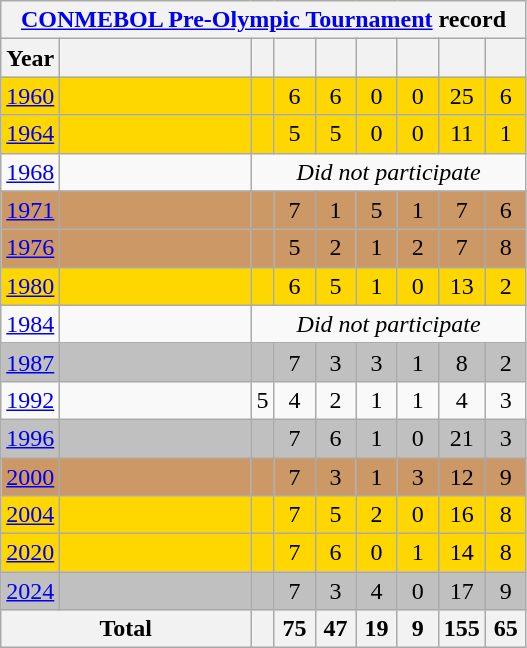<table class="wikitable" style="text-align: center;">
<tr>
<th colspan=9><a href='#'>CONMEBOL Pre-Olympic Tournament</a> record</th>
</tr>
<tr>
<th width=>Year</th>
<th width=120px></th>
<th width=></th>
<th width=20px></th>
<th width=20px></th>
<th width=20px></th>
<th width=20px></th>
<th width=20px></th>
<th width=20px></th>
</tr>
<tr bgcolor= gold>
<td><a href='#'>1960</a></td>
<td></td>
<td></td>
<td>6</td>
<td>6</td>
<td>0</td>
<td>0</td>
<td>25</td>
<td>6</td>
</tr>
<tr bgcolor= gold>
<td><a href='#'>1964</a></td>
<td></td>
<td></td>
<td>5</td>
<td>5</td>
<td>0</td>
<td>0</td>
<td>11</td>
<td>1</td>
</tr>
<tr>
<td><a href='#'>1968</a></td>
<td></td>
<td colspan=7><em>Did not participate</em></td>
</tr>
<tr bgcolor = #c96>
<td><a href='#'>1971</a></td>
<td></td>
<td></td>
<td>7</td>
<td>1</td>
<td>5</td>
<td>1</td>
<td>7</td>
<td>6</td>
</tr>
<tr bgcolor = #c96>
<td><a href='#'>1976</a></td>
<td></td>
<td></td>
<td>5</td>
<td>2</td>
<td>1</td>
<td>2</td>
<td>7</td>
<td>8</td>
</tr>
<tr bgcolor=gold>
<td><a href='#'>1980</a></td>
<td></td>
<td></td>
<td>6</td>
<td>5</td>
<td>1</td>
<td>0</td>
<td>13</td>
<td>2</td>
</tr>
<tr>
<td><a href='#'>1984</a></td>
<td align=left></td>
<td colspan=7><em>Did not participate</em></td>
</tr>
<tr bgcolor= silver>
<td><a href='#'>1987</a></td>
<td align=left></td>
<td></td>
<td>7</td>
<td>3</td>
<td>3</td>
<td>1</td>
<td>8</td>
<td>2</td>
</tr>
<tr>
<td><a href='#'>1992</a></td>
<td align=left></td>
<td>5</td>
<td>4</td>
<td>2</td>
<td>1</td>
<td>1</td>
<td>4</td>
<td>3</td>
</tr>
<tr style="background:Silver;">
<td><a href='#'>1996</a></td>
<td align=left></td>
<td></td>
<td>7</td>
<td>6</td>
<td>1</td>
<td>0</td>
<td>21</td>
<td>3</td>
</tr>
<tr style="background:#c96;">
<td><a href='#'>2000</a></td>
<td align=left></td>
<td></td>
<td>7</td>
<td>3</td>
<td>1</td>
<td>3</td>
<td>12</td>
<td>9</td>
</tr>
<tr style="background:Gold;">
<td><a href='#'>2004</a></td>
<td align=left></td>
<td></td>
<td>7</td>
<td>5</td>
<td>2</td>
<td>0</td>
<td>16</td>
<td>8</td>
</tr>
<tr style="background:Gold;">
<td><a href='#'>2020</a></td>
<td align=left></td>
<td></td>
<td>7</td>
<td>6</td>
<td>0</td>
<td>1</td>
<td>14</td>
<td>8</td>
</tr>
<tr style="background:Silver;">
<td><a href='#'>2024</a></td>
<td align=left></td>
<td></td>
<td>7</td>
<td>3</td>
<td>4</td>
<td>0</td>
<td>17</td>
<td>9</td>
</tr>
<tr>
<th colspan=2>Total</th>
<th></th>
<th>75</th>
<th>47</th>
<th>19</th>
<th>9</th>
<th>155</th>
<th>65</th>
</tr>
</table>
